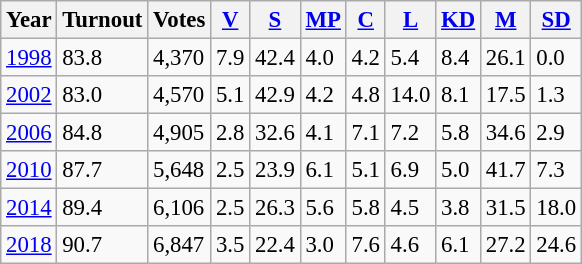<table class="wikitable sortable" style="font-size: 95%;">
<tr>
<th>Year</th>
<th>Turnout</th>
<th>Votes</th>
<th><a href='#'>V</a></th>
<th><a href='#'>S</a></th>
<th><a href='#'>MP</a></th>
<th><a href='#'>C</a></th>
<th><a href='#'>L</a></th>
<th><a href='#'>KD</a></th>
<th><a href='#'>M</a></th>
<th><a href='#'>SD</a></th>
</tr>
<tr>
<td><a href='#'>1998</a></td>
<td>83.8</td>
<td>4,370</td>
<td>7.9</td>
<td>42.4</td>
<td>4.0</td>
<td>4.2</td>
<td>5.4</td>
<td>8.4</td>
<td>26.1</td>
<td>0.0</td>
</tr>
<tr>
<td><a href='#'>2002</a></td>
<td>83.0</td>
<td>4,570</td>
<td>5.1</td>
<td>42.9</td>
<td>4.2</td>
<td>4.8</td>
<td>14.0</td>
<td>8.1</td>
<td>17.5</td>
<td>1.3</td>
</tr>
<tr>
<td><a href='#'>2006</a></td>
<td>84.8</td>
<td>4,905</td>
<td>2.8</td>
<td>32.6</td>
<td>4.1</td>
<td>7.1</td>
<td>7.2</td>
<td>5.8</td>
<td>34.6</td>
<td>2.9</td>
</tr>
<tr>
<td><a href='#'>2010</a></td>
<td>87.7</td>
<td>5,648</td>
<td>2.5</td>
<td>23.9</td>
<td>6.1</td>
<td>5.1</td>
<td>6.9</td>
<td>5.0</td>
<td>41.7</td>
<td>7.3</td>
</tr>
<tr>
<td><a href='#'>2014</a></td>
<td>89.4</td>
<td>6,106</td>
<td>2.5</td>
<td>26.3</td>
<td>5.6</td>
<td>5.8</td>
<td>4.5</td>
<td>3.8</td>
<td>31.5</td>
<td>18.0</td>
</tr>
<tr>
<td><a href='#'>2018</a></td>
<td>90.7</td>
<td>6,847</td>
<td>3.5</td>
<td>22.4</td>
<td>3.0</td>
<td>7.6</td>
<td>4.6</td>
<td>6.1</td>
<td>27.2</td>
<td>24.6</td>
</tr>
</table>
